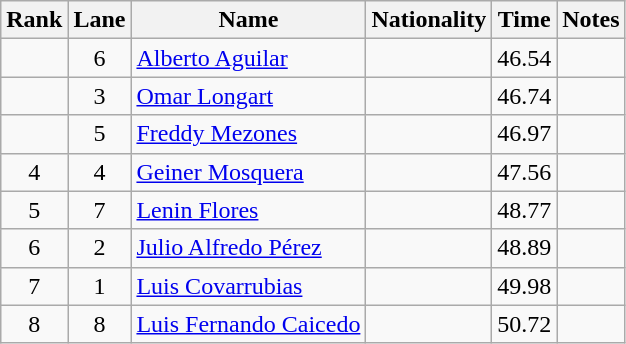<table class="wikitable sortable" style="text-align:center">
<tr>
<th>Rank</th>
<th>Lane</th>
<th>Name</th>
<th>Nationality</th>
<th>Time</th>
<th>Notes</th>
</tr>
<tr>
<td></td>
<td>6</td>
<td align=left><a href='#'>Alberto Aguilar</a></td>
<td align=left></td>
<td>46.54</td>
<td></td>
</tr>
<tr>
<td></td>
<td>3</td>
<td align=left><a href='#'>Omar Longart</a></td>
<td align=left></td>
<td>46.74</td>
<td></td>
</tr>
<tr>
<td></td>
<td>5</td>
<td align=left><a href='#'>Freddy Mezones</a></td>
<td align=left></td>
<td>46.97</td>
<td></td>
</tr>
<tr>
<td>4</td>
<td>4</td>
<td align=left><a href='#'>Geiner Mosquera</a></td>
<td align=left></td>
<td>47.56</td>
<td></td>
</tr>
<tr>
<td>5</td>
<td>7</td>
<td align=left><a href='#'>Lenin Flores</a></td>
<td align=left></td>
<td>48.77</td>
<td></td>
</tr>
<tr>
<td>6</td>
<td>2</td>
<td align=left><a href='#'>Julio Alfredo Pérez</a></td>
<td align=left></td>
<td>48.89</td>
<td></td>
</tr>
<tr>
<td>7</td>
<td>1</td>
<td align=left><a href='#'>Luis Covarrubias</a></td>
<td align=left></td>
<td>49.98</td>
<td></td>
</tr>
<tr>
<td>8</td>
<td>8</td>
<td align=left><a href='#'>Luis Fernando Caicedo</a></td>
<td align=left></td>
<td>50.72</td>
<td></td>
</tr>
</table>
